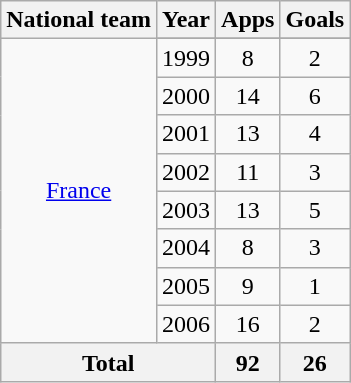<table class="wikitable" style="text-align:center">
<tr>
<th>National team</th>
<th>Year</th>
<th>Apps</th>
<th>Goals</th>
</tr>
<tr>
<td rowspan="9"><a href='#'>France</a></td>
</tr>
<tr>
<td>1999</td>
<td>8</td>
<td>2</td>
</tr>
<tr>
<td>2000</td>
<td>14</td>
<td>6</td>
</tr>
<tr>
<td>2001</td>
<td>13</td>
<td>4</td>
</tr>
<tr>
<td>2002</td>
<td>11</td>
<td>3</td>
</tr>
<tr>
<td>2003</td>
<td>13</td>
<td>5</td>
</tr>
<tr>
<td>2004</td>
<td>8</td>
<td>3</td>
</tr>
<tr>
<td>2005</td>
<td>9</td>
<td>1</td>
</tr>
<tr>
<td>2006</td>
<td>16</td>
<td>2</td>
</tr>
<tr>
<th colspan="2">Total</th>
<th>92</th>
<th>26</th>
</tr>
</table>
